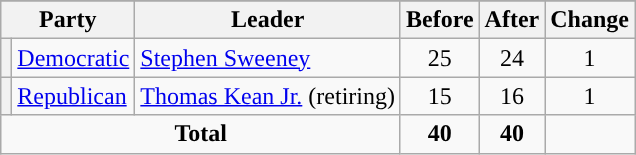<table class="wikitable" style="text-align:center;">
<tr>
</tr>
<tr>
<th colspan=2>Party</th>
<th>Leader</th>
<th>Before</th>
<th>After</th>
<th>Change</th>
</tr>
<tr>
<th style="background-color:"></th>
<td style="text-align:left;"><a href='#'>Democratic</a></td>
<td style="text-align:left;"><a href='#'>Stephen Sweeney</a></td>
<td>25</td>
<td>24</td>
<td> 1</td>
</tr>
<tr>
<th style="background-color:"></th>
<td style="text-align:left;"><a href='#'>Republican</a></td>
<td style="text-align:left;"><a href='#'>Thomas Kean Jr.</a> (retiring)</td>
<td>15</td>
<td>16</td>
<td> 1</td>
</tr>
<tr>
<td colspan=3><strong>Total</strong></td>
<td><strong>40</strong></td>
<td><strong>40</strong></td>
</tr>
</table>
